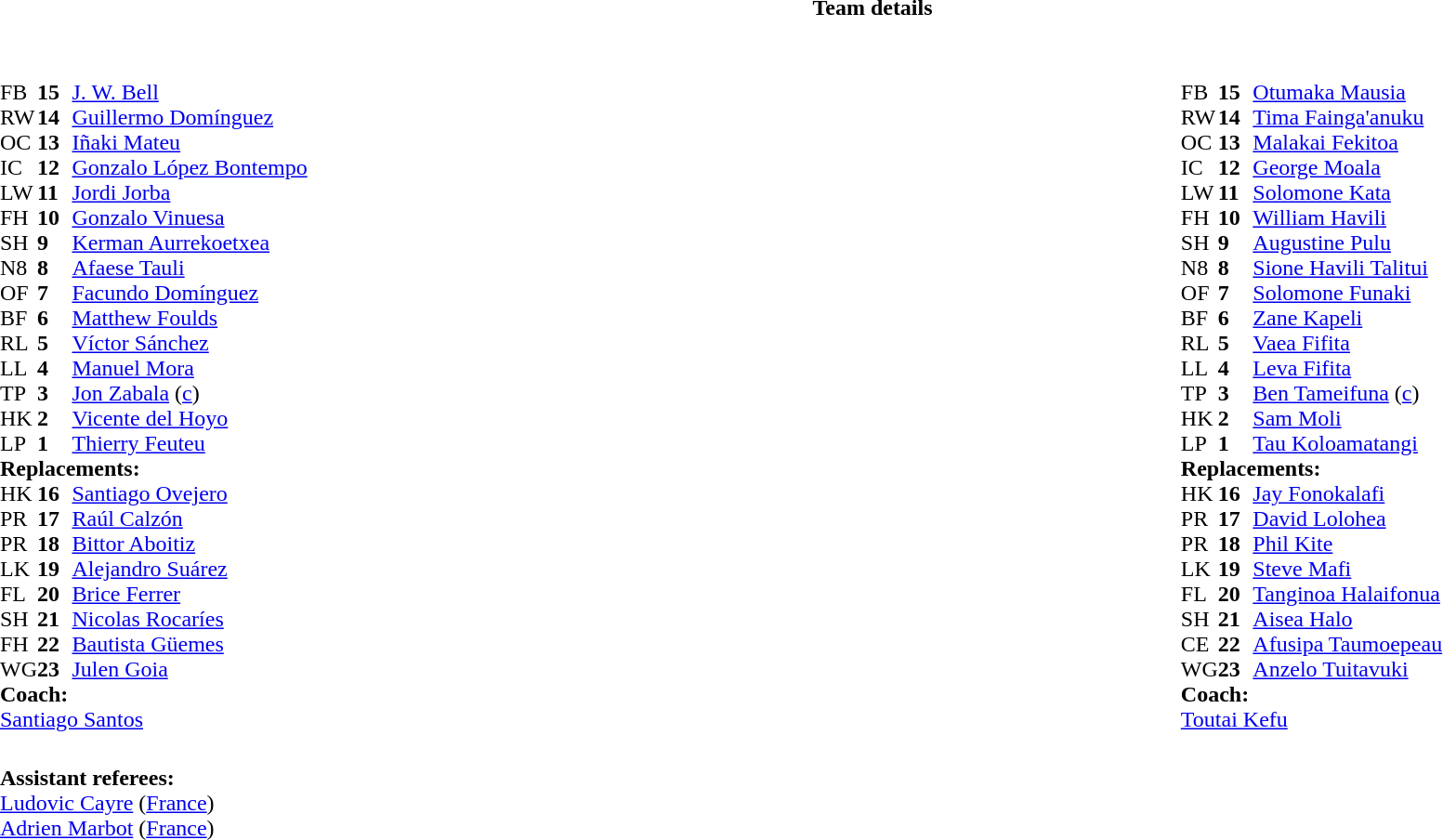<table border="0" style="width:100%;" class="collapsible collapsed">
<tr>
<th>Team details</th>
</tr>
<tr>
<td><br><table style="width:100%">
<tr>
<td style="vertical-align:top;width:50%"><br><table cellspacing="0" cellpadding="0">
<tr>
<th width="25"></th>
<th width="25"></th>
</tr>
<tr>
<td>FB</td>
<td><strong>15</strong></td>
<td><a href='#'>J. W. Bell</a></td>
</tr>
<tr>
<td>RW</td>
<td><strong>14</strong></td>
<td><a href='#'>Guillermo Domínguez</a></td>
<td></td>
<td></td>
</tr>
<tr>
<td>OC</td>
<td><strong>13</strong></td>
<td><a href='#'>Iñaki Mateu</a></td>
</tr>
<tr>
<td>IC</td>
<td><strong>12</strong></td>
<td><a href='#'>Gonzalo López Bontempo</a></td>
</tr>
<tr>
<td>LW</td>
<td><strong>11</strong></td>
<td><a href='#'>Jordi Jorba</a></td>
</tr>
<tr>
<td>FH</td>
<td><strong>10</strong></td>
<td><a href='#'>Gonzalo Vinuesa</a></td>
<td></td>
<td></td>
</tr>
<tr>
<td>SH</td>
<td><strong>9</strong></td>
<td><a href='#'>Kerman Aurrekoetxea</a></td>
<td></td>
<td></td>
</tr>
<tr>
<td>N8</td>
<td><strong>8</strong></td>
<td><a href='#'>Afaese Tauli</a></td>
<td></td>
<td></td>
</tr>
<tr>
<td>OF</td>
<td><strong>7</strong></td>
<td><a href='#'>Facundo Domínguez</a></td>
</tr>
<tr>
<td>BF</td>
<td><strong>6</strong></td>
<td><a href='#'>Matthew Foulds</a></td>
</tr>
<tr>
<td>RL</td>
<td><strong>5</strong></td>
<td><a href='#'>Víctor Sánchez</a></td>
<td></td>
<td></td>
</tr>
<tr>
<td>LL</td>
<td><strong>4</strong></td>
<td><a href='#'>Manuel Mora</a></td>
</tr>
<tr>
<td>TP</td>
<td><strong>3</strong></td>
<td><a href='#'>Jon Zabala</a> (<a href='#'>c</a>)</td>
</tr>
<tr>
<td>HK</td>
<td><strong>2</strong></td>
<td><a href='#'>Vicente del Hoyo</a></td>
<td></td>
<td></td>
</tr>
<tr>
<td>LP</td>
<td><strong>1</strong></td>
<td><a href='#'>Thierry Feuteu</a></td>
<td></td>
<td></td>
</tr>
<tr>
<td colspan="3"><strong>Replacements:</strong></td>
</tr>
<tr>
<td>HK</td>
<td><strong>16</strong></td>
<td><a href='#'>Santiago Ovejero</a></td>
<td></td>
<td></td>
</tr>
<tr>
<td>PR</td>
<td><strong>17</strong></td>
<td><a href='#'>Raúl Calzón</a></td>
<td></td>
<td></td>
</tr>
<tr>
<td>PR</td>
<td><strong>18</strong></td>
<td><a href='#'>Bittor Aboitiz</a></td>
</tr>
<tr>
<td>LK</td>
<td><strong>19</strong></td>
<td><a href='#'>Alejandro Suárez</a></td>
<td></td>
<td></td>
</tr>
<tr>
<td>FL</td>
<td><strong>20</strong></td>
<td><a href='#'>Brice Ferrer</a></td>
<td></td>
<td></td>
</tr>
<tr>
<td>SH</td>
<td><strong>21</strong></td>
<td><a href='#'>Nicolas Rocaríes</a></td>
<td></td>
<td></td>
</tr>
<tr>
<td>FH</td>
<td><strong>22</strong></td>
<td><a href='#'>Bautista Güemes</a></td>
<td></td>
<td></td>
</tr>
<tr>
<td>WG</td>
<td><strong>23</strong></td>
<td><a href='#'>Julen Goia</a></td>
<td></td>
<td></td>
</tr>
<tr>
<td colspan="3"><strong>Coach:</strong></td>
</tr>
<tr>
<td colspan="3"> <a href='#'>Santiago Santos</a></td>
</tr>
</table>
</td>
<td style="vertical-align:top"></td>
<td style="vertical-align:top;width:50%"><br><table cellspacing="0" cellpadding="0" style="margin:auto">
<tr>
<th width="25"></th>
<th width="25"></th>
</tr>
<tr>
<td>FB</td>
<td><strong>15</strong></td>
<td><a href='#'>Otumaka Mausia</a></td>
<td></td>
<td></td>
</tr>
<tr>
<td>RW</td>
<td><strong>14</strong></td>
<td><a href='#'>Tima Fainga'anuku</a></td>
</tr>
<tr>
<td>OC</td>
<td><strong>13</strong></td>
<td><a href='#'>Malakai Fekitoa</a></td>
</tr>
<tr>
<td>IC</td>
<td><strong>12</strong></td>
<td><a href='#'>George Moala</a></td>
</tr>
<tr>
<td>LW</td>
<td><strong>11</strong></td>
<td><a href='#'>Solomone Kata</a></td>
<td></td>
<td></td>
</tr>
<tr>
<td>FH</td>
<td><strong>10</strong></td>
<td><a href='#'>William Havili</a></td>
</tr>
<tr>
<td>SH</td>
<td><strong>9</strong></td>
<td><a href='#'>Augustine Pulu</a></td>
<td></td>
<td></td>
</tr>
<tr>
<td>N8</td>
<td><strong>8</strong></td>
<td><a href='#'>Sione Havili Talitui</a></td>
</tr>
<tr>
<td>OF</td>
<td><strong>7</strong></td>
<td><a href='#'>Solomone Funaki</a></td>
</tr>
<tr>
<td>BF</td>
<td><strong>6</strong></td>
<td><a href='#'>Zane Kapeli</a></td>
<td></td>
<td></td>
</tr>
<tr>
<td>RL</td>
<td><strong>5</strong></td>
<td><a href='#'>Vaea Fifita</a></td>
</tr>
<tr>
<td>LL</td>
<td><strong>4</strong></td>
<td><a href='#'>Leva Fifita</a></td>
<td></td>
<td></td>
</tr>
<tr>
<td>TP</td>
<td><strong>3</strong></td>
<td><a href='#'>Ben Tameifuna</a> (<a href='#'>c</a>)</td>
<td></td>
<td></td>
</tr>
<tr>
<td>HK</td>
<td><strong>2</strong></td>
<td><a href='#'>Sam Moli</a></td>
<td></td>
<td></td>
</tr>
<tr>
<td>LP</td>
<td><strong>1</strong></td>
<td><a href='#'>Tau Koloamatangi</a></td>
<td></td>
<td></td>
</tr>
<tr>
<td colspan="3"><strong>Replacements:</strong></td>
</tr>
<tr>
<td>HK</td>
<td><strong>16</strong></td>
<td><a href='#'>Jay Fonokalafi</a></td>
<td></td>
<td></td>
</tr>
<tr>
<td>PR</td>
<td><strong>17</strong></td>
<td><a href='#'>David Lolohea</a></td>
<td></td>
<td></td>
</tr>
<tr>
<td>PR</td>
<td><strong>18</strong></td>
<td><a href='#'>Phil Kite</a></td>
<td></td>
<td></td>
</tr>
<tr>
<td>LK</td>
<td><strong>19</strong></td>
<td><a href='#'>Steve Mafi</a></td>
<td></td>
<td></td>
</tr>
<tr>
<td>FL</td>
<td><strong>20</strong></td>
<td><a href='#'>Tanginoa Halaifonua</a></td>
<td></td>
<td></td>
</tr>
<tr>
<td>SH</td>
<td><strong>21</strong></td>
<td><a href='#'>Aisea Halo</a></td>
<td></td>
<td></td>
</tr>
<tr>
<td>CE</td>
<td><strong>22</strong></td>
<td><a href='#'>Afusipa Taumoepeau</a></td>
<td></td>
<td></td>
</tr>
<tr>
<td>WG</td>
<td><strong>23</strong></td>
<td><a href='#'>Anzelo Tuitavuki</a></td>
<td></td>
<td></td>
</tr>
<tr>
<td colspan="3"><strong>Coach:</strong></td>
</tr>
<tr>
<td colspan="3"> <a href='#'>Toutai Kefu</a></td>
</tr>
</table>
</td>
</tr>
</table>
<table style="width:100%">
<tr>
<td><br><strong>Assistant referees:</strong>
<br><a href='#'>Ludovic Cayre</a> (<a href='#'>France</a>)
<br><a href='#'>Adrien Marbot</a> (<a href='#'>France</a>)</td>
</tr>
</table>
</td>
</tr>
</table>
